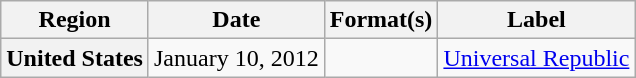<table class="wikitable plainrowheaders">
<tr>
<th scope="col">Region</th>
<th scope="col">Date</th>
<th scope="col">Format(s)</th>
<th scope="col">Label</th>
</tr>
<tr>
<th scope="row">United States</th>
<td>January 10, 2012</td>
<td></td>
<td><a href='#'>Universal Republic</a></td>
</tr>
</table>
